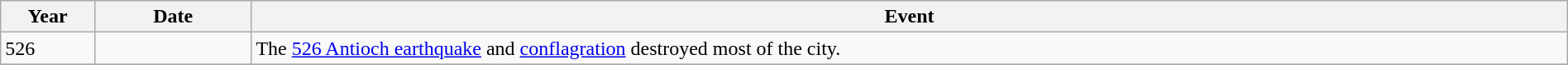<table class="wikitable" width="100%">
<tr>
<th style="width:6%">Year</th>
<th style="width:10%">Date</th>
<th>Event</th>
</tr>
<tr>
<td>526</td>
<td></td>
<td>The <a href='#'>526 Antioch earthquake</a> and <a href='#'>conflagration</a> destroyed most of the city.</td>
</tr>
<tr>
</tr>
</table>
